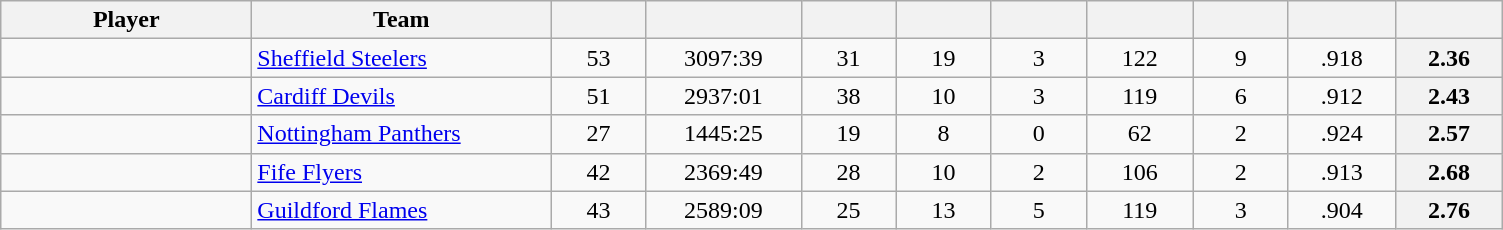<table class="wikitable sortable" style="text-align: center">
<tr>
<th style="width: 10em;">Player</th>
<th style="width: 12em;">Team</th>
<th style="width: 3.5em;"></th>
<th style="width: 6em;"></th>
<th style="width: 3.5em;"></th>
<th style="width: 3.5em;"></th>
<th style="width: 3.5em;"></th>
<th style="width: 4em;"></th>
<th style="width: 3.5em;"></th>
<th style="width: 4em;"></th>
<th style="width: 4em;"></th>
</tr>
<tr>
<td style="text-align:left;"></td>
<td style="text-align:left;"><a href='#'>Sheffield Steelers</a></td>
<td>53</td>
<td>3097:39</td>
<td>31</td>
<td>19</td>
<td>3</td>
<td>122</td>
<td>9</td>
<td>.918</td>
<th>2.36</th>
</tr>
<tr>
<td style="text-align:left;"></td>
<td style="text-align:left;"><a href='#'>Cardiff Devils</a></td>
<td>51</td>
<td>2937:01</td>
<td>38</td>
<td>10</td>
<td>3</td>
<td>119</td>
<td>6</td>
<td>.912</td>
<th>2.43</th>
</tr>
<tr>
<td style="text-align:left;"></td>
<td style="text-align:left;"><a href='#'>Nottingham Panthers</a></td>
<td>27</td>
<td>1445:25</td>
<td>19</td>
<td>8</td>
<td>0</td>
<td>62</td>
<td>2</td>
<td>.924</td>
<th>2.57</th>
</tr>
<tr>
<td style="text-align:left;"></td>
<td style="text-align:left;"><a href='#'>Fife Flyers</a></td>
<td>42</td>
<td>2369:49</td>
<td>28</td>
<td>10</td>
<td>2</td>
<td>106</td>
<td>2</td>
<td>.913</td>
<th>2.68</th>
</tr>
<tr>
<td style="text-align:left;"></td>
<td style="text-align:left;"><a href='#'>Guildford Flames</a></td>
<td>43</td>
<td>2589:09</td>
<td>25</td>
<td>13</td>
<td>5</td>
<td>119</td>
<td>3</td>
<td>.904</td>
<th>2.76</th>
</tr>
</table>
